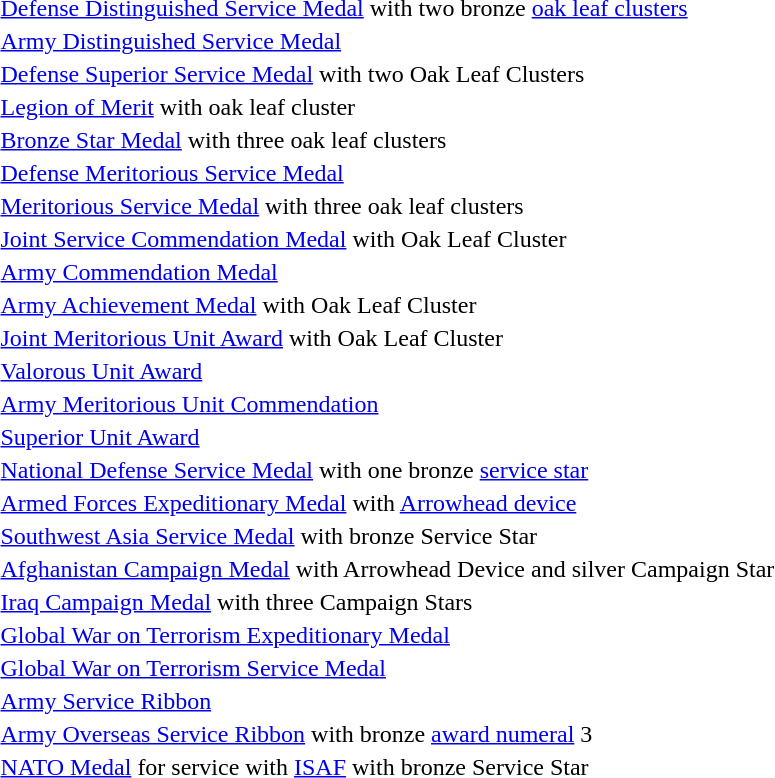<table>
<tr>
<td><span></span><span></span> <a href='#'>Defense Distinguished Service Medal</a> with two bronze <a href='#'>oak leaf clusters</a></td>
</tr>
<tr>
<td> <a href='#'>Army Distinguished Service Medal</a></td>
</tr>
<tr>
<td><span></span><span></span> <a href='#'>Defense Superior Service Medal</a> with two Oak Leaf Clusters</td>
</tr>
<tr>
<td> <a href='#'>Legion of Merit</a> with oak leaf cluster</td>
</tr>
<tr>
<td><span></span><span></span><span></span> <a href='#'>Bronze Star Medal</a> with three oak leaf clusters</td>
</tr>
<tr>
<td> <a href='#'>Defense Meritorious Service Medal</a></td>
</tr>
<tr>
<td><span></span><span></span><span></span> <a href='#'>Meritorious Service Medal</a> with three oak leaf clusters</td>
</tr>
<tr>
<td> <a href='#'>Joint Service Commendation Medal</a> with Oak Leaf Cluster</td>
</tr>
<tr>
<td> <a href='#'>Army Commendation Medal</a></td>
</tr>
<tr>
<td> <a href='#'>Army Achievement Medal</a> with Oak Leaf Cluster</td>
</tr>
<tr>
<td> <a href='#'>Joint Meritorious Unit Award</a> with Oak Leaf Cluster</td>
</tr>
<tr>
<td> <a href='#'>Valorous Unit Award</a></td>
</tr>
<tr>
<td> <a href='#'>Army Meritorious Unit Commendation</a></td>
</tr>
<tr>
<td> <a href='#'>Superior Unit Award</a></td>
</tr>
<tr>
<td> <a href='#'>National Defense Service Medal</a> with one bronze <a href='#'>service star</a></td>
</tr>
<tr>
<td> <a href='#'>Armed Forces Expeditionary Medal</a> with <a href='#'>Arrowhead device</a></td>
</tr>
<tr>
<td> <a href='#'>Southwest Asia Service Medal</a> with bronze Service Star</td>
</tr>
<tr>
<td><span></span><span></span> <a href='#'>Afghanistan Campaign Medal</a> with Arrowhead Device and silver Campaign Star</td>
</tr>
<tr>
<td><span></span><span></span><span></span> <a href='#'>Iraq Campaign Medal</a> with three Campaign Stars</td>
</tr>
<tr>
<td> <a href='#'>Global War on Terrorism Expeditionary Medal</a></td>
</tr>
<tr>
<td> <a href='#'>Global War on Terrorism Service Medal</a></td>
</tr>
<tr>
<td> <a href='#'>Army Service Ribbon</a></td>
</tr>
<tr>
<td><span></span> <a href='#'>Army Overseas Service Ribbon</a> with bronze <a href='#'>award numeral</a> 3</td>
</tr>
<tr>
<td> <a href='#'>NATO Medal</a> for service with <a href='#'>ISAF</a> with bronze Service Star</td>
</tr>
</table>
